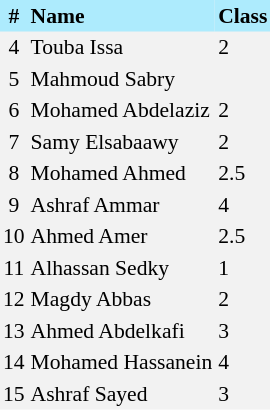<table border=0 cellpadding=2 cellspacing=0  |- bgcolor=#F2F2F2 style="text-align:center; font-size:90%;">
<tr bgcolor=#ADEBFD>
<th>#</th>
<th align=left>Name</th>
<th align=left>Class</th>
</tr>
<tr>
<td>4</td>
<td align=left>Touba Issa</td>
<td align=left>2</td>
</tr>
<tr>
<td>5</td>
<td align=left>Mahmoud Sabry</td>
<td align=left></td>
</tr>
<tr>
<td>6</td>
<td align=left>Mohamed Abdelaziz</td>
<td align=left>2</td>
</tr>
<tr>
<td>7</td>
<td align=left>Samy Elsabaawy</td>
<td align=left>2</td>
</tr>
<tr>
<td>8</td>
<td align=left>Mohamed Ahmed</td>
<td align=left>2.5</td>
</tr>
<tr>
<td>9</td>
<td align=left>Ashraf Ammar</td>
<td align=left>4</td>
</tr>
<tr>
<td>10</td>
<td align=left>Ahmed Amer</td>
<td align=left>2.5</td>
</tr>
<tr>
<td>11</td>
<td align=left>Alhassan Sedky</td>
<td align=left>1</td>
</tr>
<tr>
<td>12</td>
<td align=left>Magdy Abbas</td>
<td align=left>2</td>
</tr>
<tr>
<td>13</td>
<td align=left>Ahmed Abdelkafi</td>
<td align=left>3</td>
</tr>
<tr>
<td>14</td>
<td align=left>Mohamed Hassanein</td>
<td align=left>4</td>
</tr>
<tr>
<td>15</td>
<td align=left>Ashraf Sayed</td>
<td align=left>3</td>
</tr>
</table>
